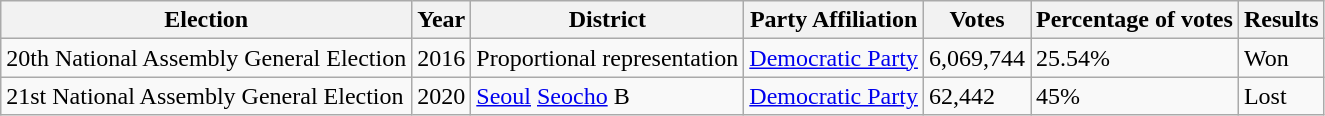<table class="wikitable">
<tr>
<th>Election</th>
<th>Year</th>
<th>District</th>
<th>Party Affiliation</th>
<th>Votes</th>
<th>Percentage of votes</th>
<th>Results</th>
</tr>
<tr>
<td>20th National Assembly General Election</td>
<td>2016</td>
<td>Proportional representation</td>
<td><a href='#'>Democratic Party</a></td>
<td>6,069,744</td>
<td>25.54%</td>
<td>Won</td>
</tr>
<tr>
<td>21st National Assembly General Election</td>
<td>2020</td>
<td><a href='#'>Seoul</a> <a href='#'>Seocho</a> B</td>
<td><a href='#'>Democratic Party</a></td>
<td>62,442</td>
<td>45%</td>
<td>Lost</td>
</tr>
</table>
